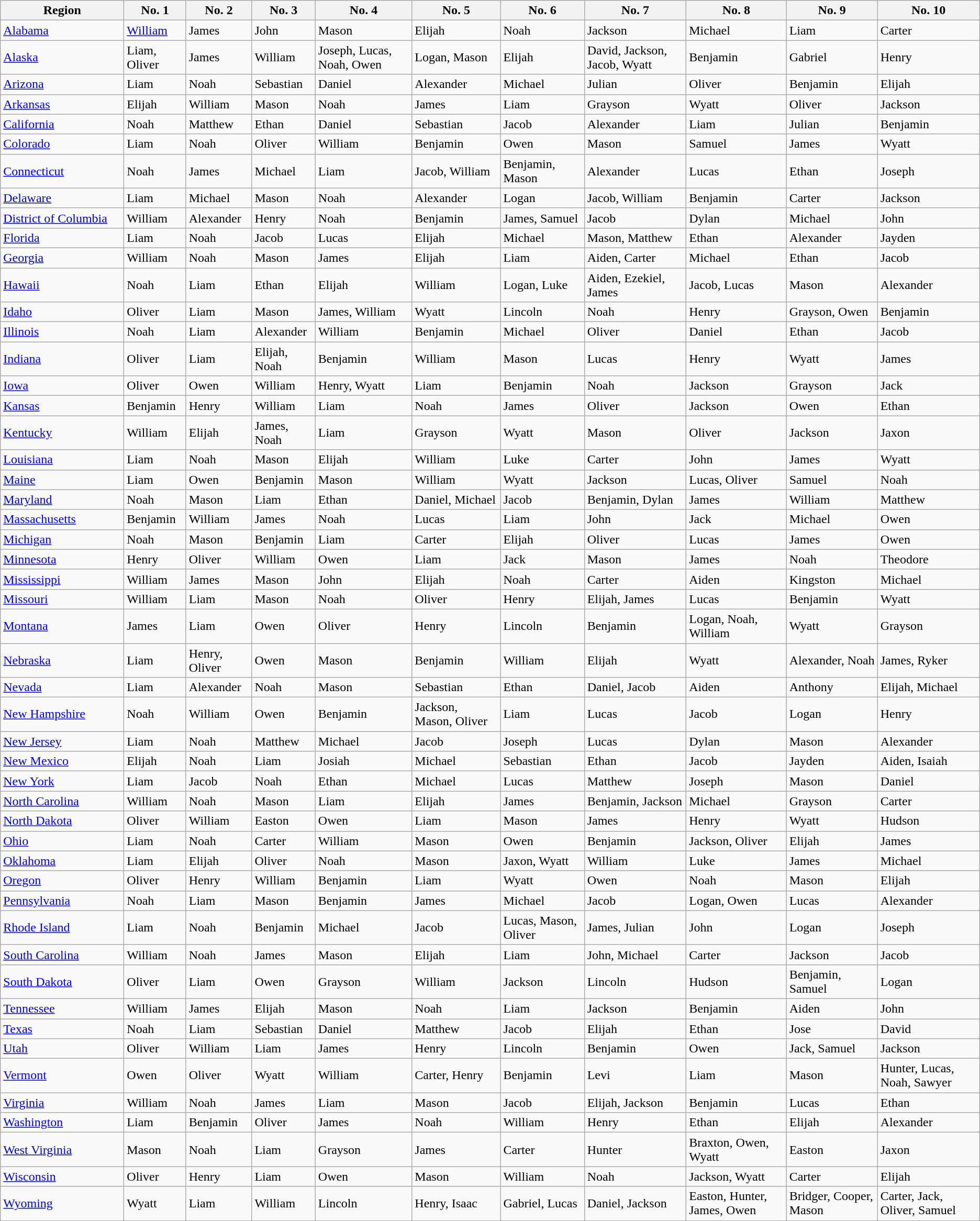<table class="wikitable sortable mw-collapsible" style="min-width:22em">
<tr>
<th width=150>Region</th>
<th>No. 1</th>
<th>No. 2</th>
<th>No. 3</th>
<th>No. 4</th>
<th>No. 5</th>
<th>No. 6</th>
<th>No. 7</th>
<th>No. 8</th>
<th>No. 9</th>
<th>No. 10</th>
</tr>
<tr>
<td><a href='#'>Alabama</a></td>
<td><a href='#'>William</a></td>
<td>James</td>
<td>John</td>
<td>Mason</td>
<td>Elijah</td>
<td>Noah</td>
<td>Jackson</td>
<td>Michael</td>
<td>Liam</td>
<td>Carter</td>
</tr>
<tr>
<td><a href='#'>Alaska</a></td>
<td>Liam, Oliver</td>
<td>James</td>
<td>William</td>
<td>Joseph, Lucas, Noah, Owen</td>
<td>Logan, Mason</td>
<td>Elijah</td>
<td>David, Jackson, Jacob, Wyatt</td>
<td>Benjamin</td>
<td>Gabriel</td>
<td>Henry</td>
</tr>
<tr>
<td><a href='#'>Arizona</a></td>
<td>Liam</td>
<td>Noah</td>
<td>Sebastian</td>
<td>Daniel</td>
<td>Alexander</td>
<td>Michael</td>
<td>Julian</td>
<td>Oliver</td>
<td>Benjamin</td>
<td>Elijah</td>
</tr>
<tr>
<td><a href='#'>Arkansas</a></td>
<td>Elijah</td>
<td>William</td>
<td>Mason</td>
<td>Noah</td>
<td>James</td>
<td>Liam</td>
<td>Grayson</td>
<td>Wyatt</td>
<td>Oliver</td>
<td>Jackson</td>
</tr>
<tr>
<td><a href='#'>California</a></td>
<td>Noah</td>
<td>Matthew</td>
<td>Ethan</td>
<td>Daniel</td>
<td>Sebastian</td>
<td>Jacob</td>
<td>Alexander</td>
<td>Liam</td>
<td>Julian</td>
<td>Benjamin</td>
</tr>
<tr>
<td><a href='#'>Colorado</a></td>
<td>Liam</td>
<td>Noah</td>
<td>Oliver</td>
<td>William</td>
<td>Benjamin</td>
<td>Owen</td>
<td>Mason</td>
<td>Samuel</td>
<td>James</td>
<td>Wyatt</td>
</tr>
<tr>
<td><a href='#'>Connecticut</a></td>
<td>Noah</td>
<td>James</td>
<td>Michael</td>
<td>Liam</td>
<td>Jacob, William</td>
<td>Benjamin, Mason</td>
<td>Alexander</td>
<td>Lucas</td>
<td>Ethan</td>
<td>Joseph</td>
</tr>
<tr>
<td><a href='#'>Delaware</a></td>
<td>Liam</td>
<td>Michael</td>
<td>Mason</td>
<td>Noah</td>
<td>Alexander</td>
<td>Logan</td>
<td>Jacob, William</td>
<td>Benjamin</td>
<td>Carter</td>
<td>Jackson</td>
</tr>
<tr>
<td><a href='#'>District of Columbia</a></td>
<td>William</td>
<td>Alexander</td>
<td>Henry</td>
<td>Noah</td>
<td>Benjamin</td>
<td>James, Samuel</td>
<td>Jacob</td>
<td>Dylan</td>
<td>Michael</td>
<td>John</td>
</tr>
<tr>
<td><a href='#'>Florida</a></td>
<td>Liam</td>
<td>Noah</td>
<td>Jacob</td>
<td>Lucas</td>
<td>Elijah</td>
<td>Michael</td>
<td>Mason, Matthew</td>
<td>Ethan</td>
<td>Alexander</td>
<td>Jayden</td>
</tr>
<tr>
<td><a href='#'>Georgia</a></td>
<td>William</td>
<td>Noah</td>
<td>Mason</td>
<td>James</td>
<td>Elijah</td>
<td>Liam</td>
<td>Aiden, Carter</td>
<td>Michael</td>
<td>Ethan</td>
<td>Jacob</td>
</tr>
<tr>
<td><a href='#'>Hawaii</a></td>
<td>Noah</td>
<td>Liam</td>
<td>Ethan</td>
<td>Elijah</td>
<td>William</td>
<td>Logan, Luke</td>
<td>Aiden, Ezekiel, James</td>
<td>Jacob, Lucas</td>
<td>Mason</td>
<td>Alexander</td>
</tr>
<tr>
<td><a href='#'>Idaho</a></td>
<td>Oliver</td>
<td>Liam</td>
<td>Mason</td>
<td>James, William</td>
<td>Wyatt</td>
<td>Lincoln</td>
<td>Noah</td>
<td>Henry</td>
<td>Grayson, Owen</td>
<td>Benjamin</td>
</tr>
<tr>
<td><a href='#'>Illinois</a></td>
<td>Noah</td>
<td>Liam</td>
<td>Alexander</td>
<td>William</td>
<td>Benjamin</td>
<td>Michael</td>
<td>Oliver</td>
<td>Daniel</td>
<td>Ethan</td>
<td>Jacob</td>
</tr>
<tr>
<td><a href='#'>Indiana</a></td>
<td>Oliver</td>
<td>Liam</td>
<td>Elijah, Noah</td>
<td>Benjamin</td>
<td>William</td>
<td>Mason</td>
<td>Lucas</td>
<td>Henry</td>
<td>Wyatt</td>
<td>James</td>
</tr>
<tr>
<td><a href='#'>Iowa</a></td>
<td>Oliver</td>
<td>Owen</td>
<td>William</td>
<td>Henry, Wyatt</td>
<td>Liam</td>
<td>Benjamin</td>
<td>Noah</td>
<td>Jackson</td>
<td>Grayson</td>
<td>Jack</td>
</tr>
<tr>
<td><a href='#'>Kansas</a></td>
<td>Benjamin</td>
<td>Henry</td>
<td>William</td>
<td>Liam</td>
<td>Noah</td>
<td>James</td>
<td>Oliver</td>
<td>Jackson</td>
<td>Owen</td>
<td>Ethan</td>
</tr>
<tr>
<td><a href='#'>Kentucky</a></td>
<td>William</td>
<td>Elijah</td>
<td>James, Noah</td>
<td>Liam</td>
<td>Grayson</td>
<td>Wyatt</td>
<td>Mason</td>
<td>Oliver</td>
<td>Jackson</td>
<td>Jaxon</td>
</tr>
<tr>
<td><a href='#'>Louisiana</a></td>
<td>Liam</td>
<td>Noah</td>
<td>Mason</td>
<td>Elijah</td>
<td>William</td>
<td>Luke</td>
<td>Carter</td>
<td>John</td>
<td>James</td>
<td>Wyatt</td>
</tr>
<tr>
<td><a href='#'>Maine</a></td>
<td>Liam</td>
<td>Owen</td>
<td>Benjamin</td>
<td>Mason</td>
<td>William</td>
<td>Wyatt</td>
<td>Jackson</td>
<td>Lucas, Oliver</td>
<td>Samuel</td>
<td>Noah</td>
</tr>
<tr>
<td><a href='#'>Maryland</a></td>
<td>Noah</td>
<td>Mason</td>
<td>Liam</td>
<td>Ethan</td>
<td>Daniel, Michael</td>
<td>Jacob</td>
<td>Benjamin, Dylan</td>
<td>James</td>
<td>William</td>
<td>Matthew</td>
</tr>
<tr>
<td><a href='#'>Massachusetts</a></td>
<td>Benjamin</td>
<td>William</td>
<td>James</td>
<td>Noah</td>
<td>Lucas</td>
<td>Liam</td>
<td>John</td>
<td>Jack</td>
<td>Michael</td>
<td>Owen</td>
</tr>
<tr>
<td><a href='#'>Michigan</a></td>
<td>Noah</td>
<td>Mason</td>
<td>Benjamin</td>
<td>Liam</td>
<td>Carter</td>
<td>Elijah</td>
<td>Oliver</td>
<td>Lucas</td>
<td>James</td>
<td>Owen</td>
</tr>
<tr>
<td><a href='#'>Minnesota</a></td>
<td>Henry</td>
<td>Oliver</td>
<td>William</td>
<td>Owen</td>
<td>Liam</td>
<td>Jack</td>
<td>Mason</td>
<td>James</td>
<td>Noah</td>
<td>Theodore</td>
</tr>
<tr>
<td><a href='#'>Mississippi</a></td>
<td>William</td>
<td>James</td>
<td>Mason</td>
<td>John</td>
<td>Elijah</td>
<td>Noah</td>
<td>Carter</td>
<td>Aiden</td>
<td>Kingston</td>
<td>Michael</td>
</tr>
<tr>
<td><a href='#'>Missouri</a></td>
<td>William</td>
<td>Liam</td>
<td>Mason</td>
<td>Noah</td>
<td>Oliver</td>
<td>Henry</td>
<td>Elijah, James</td>
<td>Lucas</td>
<td>Benjamin</td>
<td>Wyatt</td>
</tr>
<tr>
<td><a href='#'>Montana</a></td>
<td>James</td>
<td>Liam</td>
<td>Owen</td>
<td>Oliver</td>
<td>Henry</td>
<td>Lincoln</td>
<td>Benjamin</td>
<td>Logan, Noah, William</td>
<td>Wyatt</td>
<td>Grayson</td>
</tr>
<tr>
<td><a href='#'>Nebraska</a></td>
<td>Liam</td>
<td>Henry, Oliver</td>
<td>Owen</td>
<td>Mason</td>
<td>Benjamin</td>
<td>William</td>
<td>Elijah</td>
<td>Wyatt</td>
<td>Alexander, Noah</td>
<td>James, Ryker</td>
</tr>
<tr>
<td><a href='#'>Nevada</a></td>
<td>Liam</td>
<td>Alexander</td>
<td>Noah</td>
<td>Mason</td>
<td>Sebastian</td>
<td>Ethan</td>
<td>Daniel, Jacob</td>
<td>Aiden</td>
<td>Anthony</td>
<td>Elijah, Michael</td>
</tr>
<tr>
<td><a href='#'>New Hampshire</a></td>
<td>Noah</td>
<td>William</td>
<td>Owen</td>
<td>Benjamin</td>
<td>Jackson, Mason, Oliver</td>
<td>Liam</td>
<td>Lucas</td>
<td>Jacob</td>
<td>Logan</td>
<td>Henry</td>
</tr>
<tr>
<td><a href='#'>New Jersey</a></td>
<td>Liam</td>
<td>Noah</td>
<td>Matthew</td>
<td>Michael</td>
<td>Jacob</td>
<td>Joseph</td>
<td>Lucas</td>
<td>Dylan</td>
<td>Mason</td>
<td>Alexander</td>
</tr>
<tr>
<td><a href='#'>New Mexico</a></td>
<td>Elijah</td>
<td>Noah</td>
<td>Liam</td>
<td>Josiah</td>
<td>Michael</td>
<td>Sebastian</td>
<td>Ethan</td>
<td>Jacob</td>
<td>Jayden</td>
<td>Aiden, Isaiah</td>
</tr>
<tr>
<td><a href='#'>New York</a></td>
<td>Liam</td>
<td>Jacob</td>
<td>Noah</td>
<td>Ethan</td>
<td>Michael</td>
<td>Lucas</td>
<td>Matthew</td>
<td>Joseph</td>
<td>Mason</td>
<td>Daniel</td>
</tr>
<tr>
<td><a href='#'>North Carolina</a></td>
<td>William</td>
<td>Noah</td>
<td>Mason</td>
<td>Liam</td>
<td>Elijah</td>
<td>James</td>
<td>Benjamin, Jackson</td>
<td>Michael</td>
<td>Grayson</td>
<td>Carter</td>
</tr>
<tr>
<td><a href='#'>North Dakota</a></td>
<td>Oliver</td>
<td>William</td>
<td>Easton</td>
<td>Owen</td>
<td>Liam</td>
<td>Mason</td>
<td>James</td>
<td>Henry</td>
<td>Wyatt</td>
<td>Hudson</td>
</tr>
<tr>
<td><a href='#'>Ohio</a></td>
<td>Liam</td>
<td>Noah</td>
<td>Carter</td>
<td>William</td>
<td>Mason</td>
<td>Owen</td>
<td>Benjamin</td>
<td>Jackson, Oliver</td>
<td>Elijah</td>
<td>James</td>
</tr>
<tr>
<td><a href='#'>Oklahoma</a></td>
<td>Liam</td>
<td>Elijah</td>
<td>Oliver</td>
<td>Noah</td>
<td>Mason</td>
<td>Jaxon, Wyatt</td>
<td>William</td>
<td>Luke</td>
<td>James</td>
<td>Michael</td>
</tr>
<tr>
<td><a href='#'>Oregon</a></td>
<td>Oliver</td>
<td>Henry</td>
<td>William</td>
<td>Benjamin</td>
<td>Liam</td>
<td>Wyatt</td>
<td>Owen</td>
<td>Noah</td>
<td>Mason</td>
<td>Elijah</td>
</tr>
<tr>
<td><a href='#'>Pennsylvania</a></td>
<td>Noah</td>
<td>Liam</td>
<td>Mason</td>
<td>Benjamin</td>
<td>James</td>
<td>Michael</td>
<td>Jacob</td>
<td>Logan, Owen</td>
<td>Lucas</td>
<td>Alexander</td>
</tr>
<tr>
<td><a href='#'>Rhode Island</a></td>
<td>Liam</td>
<td>Noah</td>
<td>Benjamin</td>
<td>Michael</td>
<td>Jacob</td>
<td>Lucas, Mason, Oliver</td>
<td>James, Julian</td>
<td>John</td>
<td Matthew, Owen, William>Logan</td>
<td>Joseph</td>
</tr>
<tr>
<td><a href='#'>South Carolina</a></td>
<td>William</td>
<td>Noah</td>
<td>James</td>
<td>Mason</td>
<td>Elijah</td>
<td>Liam</td>
<td>John, Michael</td>
<td>Carter</td>
<td>Jackson</td>
<td>Jacob</td>
</tr>
<tr>
<td><a href='#'>South Dakota</a></td>
<td>Oliver</td>
<td>Liam</td>
<td>Owen</td>
<td>Grayson</td>
<td>William</td>
<td>Jackson</td>
<td>Lincoln</td>
<td>Hudson</td>
<td>Benjamin, Samuel</td>
<td>Logan</td>
</tr>
<tr>
<td><a href='#'>Tennessee</a></td>
<td>William</td>
<td>James</td>
<td>Elijah</td>
<td>Mason</td>
<td>Noah</td>
<td>Liam</td>
<td>Jackson</td>
<td>Benjamin</td>
<td>Aiden</td>
<td>John</td>
</tr>
<tr>
<td><a href='#'>Texas</a></td>
<td>Noah</td>
<td>Liam</td>
<td>Sebastian</td>
<td>Daniel</td>
<td>Matthew</td>
<td>Jacob</td>
<td>Elijah</td>
<td>Ethan</td>
<td>Jose</td>
<td>David</td>
</tr>
<tr>
<td><a href='#'>Utah</a></td>
<td>Oliver</td>
<td>William</td>
<td>Liam</td>
<td>James</td>
<td>Henry</td>
<td>Lincoln</td>
<td>Benjamin</td>
<td>Owen</td>
<td>Jack, Samuel</td>
<td>Jackson</td>
</tr>
<tr>
<td><a href='#'>Vermont</a></td>
<td>Owen</td>
<td>Oliver</td>
<td>Wyatt</td>
<td>William</td>
<td>Carter, Henry</td>
<td>Benjamin</td>
<td>Levi</td>
<td>Liam</td>
<td>Mason</td>
<td>Hunter, Lucas, Noah, Sawyer</td>
</tr>
<tr>
<td><a href='#'>Virginia</a></td>
<td>William</td>
<td>Noah</td>
<td>James</td>
<td>Liam</td>
<td>Mason</td>
<td>Jacob</td>
<td>Elijah, Jackson</td>
<td>Benjamin</td>
<td>Lucas</td>
<td>Ethan</td>
</tr>
<tr>
<td><a href='#'>Washington</a></td>
<td>Liam</td>
<td>Benjamin</td>
<td>Oliver</td>
<td>James</td>
<td>Noah</td>
<td>William</td>
<td>Henry</td>
<td>Ethan</td>
<td>Elijah</td>
<td>Alexander</td>
</tr>
<tr>
<td><a href='#'>West Virginia</a></td>
<td>Mason</td>
<td>Noah</td>
<td>Liam</td>
<td>Grayson</td>
<td>James</td>
<td>Carter</td>
<td>Hunter</td>
<td>Braxton, Owen, Wyatt</td>
<td>Easton</td>
<td>Jaxon</td>
</tr>
<tr>
<td><a href='#'>Wisconsin</a></td>
<td>Oliver</td>
<td>Henry</td>
<td>Liam</td>
<td>Owen</td>
<td>Mason</td>
<td>William</td>
<td>Noah</td>
<td>Jackson, Wyatt</td>
<td>Carter</td>
<td>Elijah</td>
</tr>
<tr>
<td><a href='#'>Wyoming</a></td>
<td>Wyatt</td>
<td>Liam</td>
<td>William</td>
<td>Lincoln</td>
<td>Henry, Isaac</td>
<td>Gabriel, Lucas</td>
<td>Daniel, Jackson</td>
<td>Easton, Hunter, James, Owen</td>
<td>Bridger, Cooper, Mason</td>
<td>Carter, Jack, Oliver, Samuel</td>
</tr>
<tr>
</tr>
</table>
